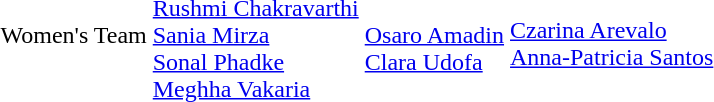<table>
<tr>
<td rowspan=2>Women's Team</td>
<td rowspan=2><br><a href='#'>Rushmi Chakravarthi</a><br><a href='#'>Sania Mirza</a><br><a href='#'>Sonal Phadke</a><br><a href='#'>Meghha Vakaria</a></td>
<td rowspan=2><br><a href='#'>Osaro Amadin</a><br><a href='#'>Clara Udofa</a></td>
<td><br><a href='#'>Czarina Arevalo</a><br><a href='#'>Anna-Patricia Santos</a></td>
</tr>
<tr>
<td></td>
</tr>
</table>
